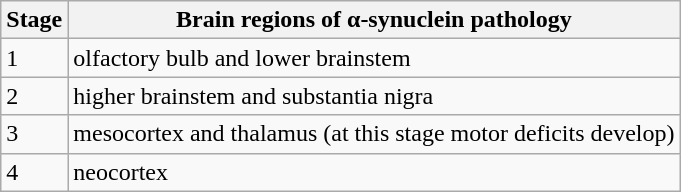<table class="wikitable">
<tr>
<th>Stage</th>
<th>Brain regions of α-synuclein pathology</th>
</tr>
<tr>
<td>1</td>
<td>olfactory bulb and lower brainstem</td>
</tr>
<tr>
<td>2</td>
<td>higher brainstem and substantia nigra</td>
</tr>
<tr>
<td>3</td>
<td>mesocortex and thalamus (at this stage motor deficits develop)</td>
</tr>
<tr>
<td>4</td>
<td>neocortex</td>
</tr>
</table>
